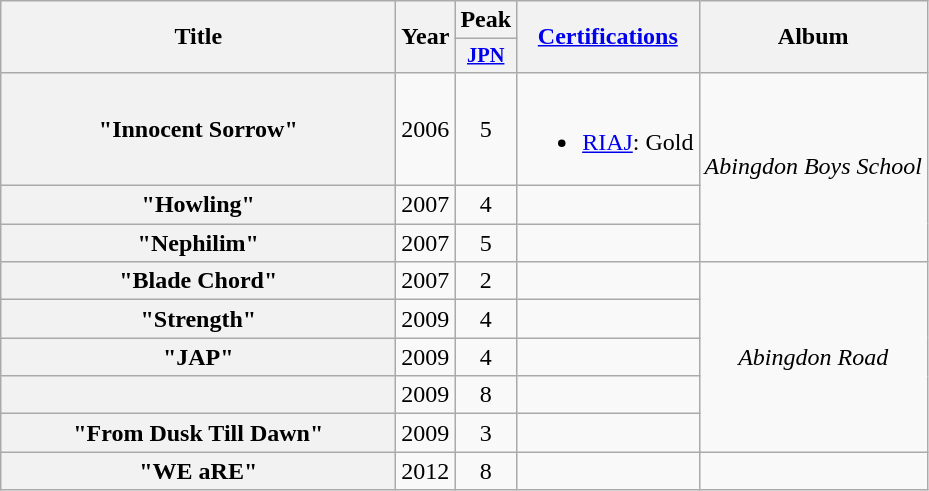<table class="wikitable plainrowheaders" style="text-align:center;" border="1">
<tr>
<th scope="col" rowspan="2" style="width:16em;">Title</th>
<th scope="col" rowspan="2">Year</th>
<th scope="col">Peak</th>
<th scope="col" rowspan="2"><a href='#'>Certifications</a></th>
<th scope="col" rowspan="2">Album</th>
</tr>
<tr>
<th scope="col" style="width:2.5em; font-size:85%"><a href='#'>JPN</a><br></th>
</tr>
<tr>
<th scope="row">"Innocent Sorrow"</th>
<td>2006</td>
<td>5</td>
<td><br><ul><li><a href='#'>RIAJ</a>: Gold</li></ul></td>
<td rowspan=3><em>Abingdon Boys School</em></td>
</tr>
<tr>
<th scope="row">"Howling"</th>
<td>2007</td>
<td>4</td>
<td></td>
</tr>
<tr>
<th scope="row">"Nephilim"</th>
<td>2007</td>
<td>5</td>
<td></td>
</tr>
<tr>
<th scope="row">"Blade Chord"</th>
<td>2007</td>
<td>2</td>
<td></td>
<td rowspan=5><em>Abingdon Road</em></td>
</tr>
<tr>
<th scope="row">"Strength"</th>
<td>2009</td>
<td>4</td>
<td></td>
</tr>
<tr>
<th scope="row">"JAP"</th>
<td>2009</td>
<td>4</td>
<td></td>
</tr>
<tr>
<th scope="row"></th>
<td>2009</td>
<td>8</td>
<td></td>
</tr>
<tr>
<th scope="row">"From Dusk Till Dawn"</th>
<td>2009</td>
<td>3</td>
<td></td>
</tr>
<tr>
<th scope="row">"WE aRE"</th>
<td>2012</td>
<td>8</td>
<td></td>
<td></td>
</tr>
</table>
